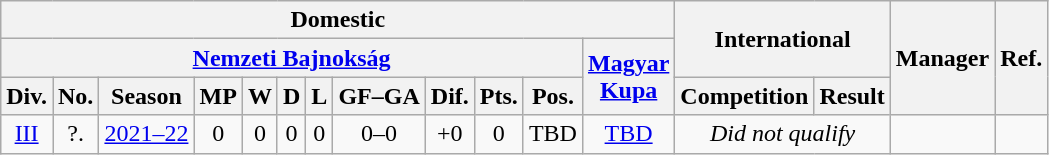<table class="wikitable"  style="text-align:center">
<tr>
<th colspan="12">Domestic</th>
<th colspan="2" rowspan="2">International</th>
<th rowspan="3">Manager</th>
<th rowspan="3">Ref.</th>
</tr>
<tr>
<th colspan="11"><a href='#'>Nemzeti Bajnokság</a></th>
<th rowspan="2"><a href='#'>Magyar<br>Kupa</a></th>
</tr>
<tr>
<th>Div.</th>
<th>No.</th>
<th>Season</th>
<th>MP</th>
<th>W</th>
<th>D</th>
<th>L</th>
<th>GF–GA</th>
<th>Dif.</th>
<th>Pts.</th>
<th>Pos.</th>
<th>Competition</th>
<th>Result</th>
</tr>
<tr>
<td><a href='#'>III</a></td>
<td>?.</td>
<td><a href='#'>2021–22</a></td>
<td>0</td>
<td>0</td>
<td>0</td>
<td>0</td>
<td>0–0</td>
<td>+0</td>
<td>0</td>
<td>TBD</td>
<td><a href='#'>TBD</a></td>
<td colspan="2" rowspan="1"><em>Did not qualify</em></td>
<td style="text-align:left"></td>
<td></td>
</tr>
</table>
